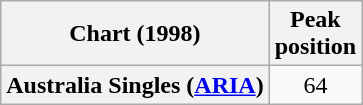<table class="wikitable sortable plainrowheaders" style="text-align:center">
<tr>
<th>Chart (1998)</th>
<th>Peak<br>position</th>
</tr>
<tr>
<th scope="row">Australia Singles (<a href='#'>ARIA</a>)</th>
<td>64</td>
</tr>
</table>
